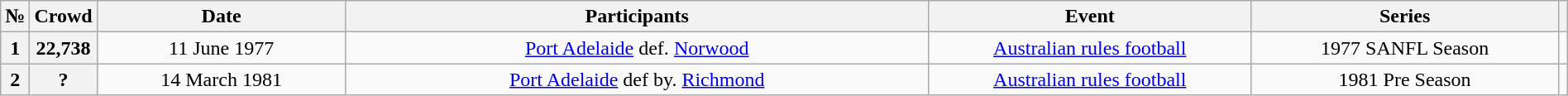<table class="wikitable sortable" style="width:100%; width:100%">
<tr>
<th>№</th>
<th>Crowd</th>
<th width="17%">Date</th>
<th width="40%">Participants</th>
<th width="22%">Event</th>
<th width="30%">Series</th>
<th></th>
</tr>
<tr>
<th align="center">1</th>
<th>22,738</th>
<td align="center">11 June 1977</td>
<td align="center"><a href='#'>Port Adelaide</a> def. <a href='#'>Norwood</a></td>
<td align="center"><a href='#'>Australian rules football</a></td>
<td align="center">1977 SANFL Season</td>
<td></td>
</tr>
<tr>
<th align="center">2</th>
<th>?</th>
<td align="center">14 March 1981</td>
<td align="center"><a href='#'>Port Adelaide</a> def by. <a href='#'>Richmond</a></td>
<td align="center"><a href='#'>Australian rules football</a></td>
<td align="center">1981 Pre Season</td>
<td></td>
</tr>
</table>
